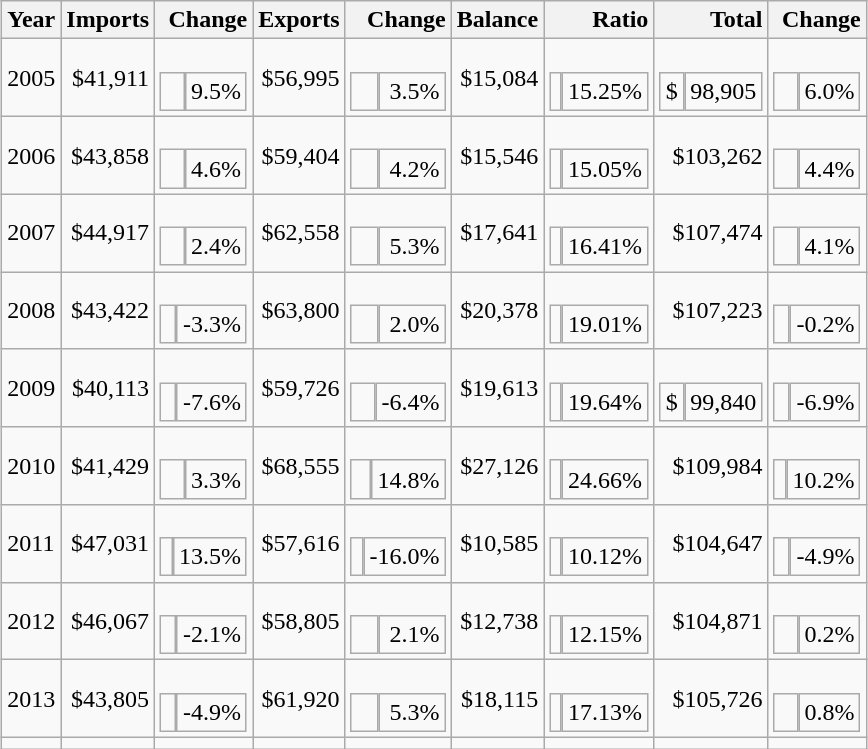<table class="wikitable sortable" style="margin: auto">
<tr>
<th>Year</th>
<th style="text-align: right">Imports</th>
<th style="text-align: right">Change</th>
<th style="text-align: right">Exports</th>
<th style="text-align: right">Change</th>
<th style="text-align: right">Balance</th>
<th style="text-align: right">Ratio</th>
<th style="text-align: right">Total</th>
<th style="text-align: right">Change</th>
</tr>
<tr>
<td>2005</td>
<td style="text-align: right">$41,911</td>
<td style="text-align: right" data-sort-value="9.5"><br><table cellpadding="0" cellspacing="0" style="width:100%;">
<tr>
<td style="width: 30%"></td>
<td style="text-align: right; width: 70%">9.5%</td>
</tr>
</table>
</td>
<td style="text-align: right">$56,995</td>
<td style="text-align: right" data-sort-value="3.5"><br><table cellpadding="0" cellspacing="0" style="width:100%;">
<tr>
<td style="width: 30%"></td>
<td style="text-align: right; width: 70%">3.5%</td>
</tr>
</table>
</td>
<td style="text-align: right">$15,084</td>
<td style="text-align: right" data-sort-value="15.25"><br><table cellpadding="0" cellspacing="0" style="width:100%;">
<tr>
<td style="width: 30%"></td>
<td style="text-align: right; width: 70%">15.25%</td>
</tr>
</table>
</td>
<td style="text-align: right" data-sort-value="98905"><br><table cellpadding="0" cellspacing="0" style="width:100%;">
<tr>
<td style="width: 10%">$</td>
<td style="text-align: right; width: 90%">98,905</td>
</tr>
</table>
</td>
<td style="text-align: right" data-sort-value="6.0"><br><table cellpadding="0" cellspacing="0" style="width:100%;">
<tr>
<td style="width: 30%"></td>
<td style="text-align: right; width: 70%">6.0%</td>
</tr>
</table>
</td>
</tr>
<tr>
<td>2006</td>
<td style="text-align: right">$43,858</td>
<td style="text-align: right" data-sort-value="4.6"><br><table cellpadding="0" cellspacing="0" style="width:100%;">
<tr>
<td style="width: 30%"></td>
<td style="text-align: right; width: 70%">4.6%</td>
</tr>
</table>
</td>
<td style="text-align: right">$59,404</td>
<td style="text-align: right" data-sort-value="4.2"><br><table cellpadding="0" cellspacing="0" style="width:100%;">
<tr>
<td style="width: 30%"></td>
<td style="text-align: right; width: 70%">4.2%</td>
</tr>
</table>
</td>
<td style="text-align: right">$15,546</td>
<td style="text-align: right" data-sort-value="15.05"><br><table cellpadding="0" cellspacing="0" style="width:100%;">
<tr>
<td style="width: 30%"></td>
<td style="text-align: right; width: 70%">15.05%</td>
</tr>
</table>
</td>
<td style="text-align: right">$103,262</td>
<td style="text-align: right" data-sort-value="4.4"><br><table cellpadding="0" cellspacing="0" style="width:100%;">
<tr>
<td style="width: 30%"></td>
<td style="text-align: right; width: 70%">4.4%</td>
</tr>
</table>
</td>
</tr>
<tr>
<td>2007</td>
<td style="text-align: right">$44,917</td>
<td style="text-align: right" data-sort-value="2.4"><br><table cellpadding="0" cellspacing="0" style="width:100%;">
<tr>
<td style="width: 30%"></td>
<td style="text-align: right; width: 70%">2.4%</td>
</tr>
</table>
</td>
<td style="text-align: right">$62,558</td>
<td style="text-align: right" data-sort-value="5.3"><br><table cellpadding="0" cellspacing="0" style="width:100%;">
<tr>
<td style="width: 30%"></td>
<td style="text-align: right; width: 70%">5.3%</td>
</tr>
</table>
</td>
<td style="text-align: right">$17,641</td>
<td style="text-align: right" data-sort-value="16.41"><br><table cellpadding="0" cellspacing="0" style="width:100%;">
<tr>
<td style="width: 30%"></td>
<td style="text-align: right; width: 70%">16.41%</td>
</tr>
</table>
</td>
<td style="text-align: right">$107,474</td>
<td style="text-align: right" data-sort-value="4.1"><br><table cellpadding="0" cellspacing="0" style="width:100%;">
<tr>
<td style="width: 30%"></td>
<td style="text-align: right; width: 70%">4.1%</td>
</tr>
</table>
</td>
</tr>
<tr>
<td>2008</td>
<td style="text-align: right">$43,422</td>
<td style="text-align: right" data-sort-value="-3.3"><br><table cellpadding="0" cellspacing="0" style="width:100%;">
<tr>
<td style="width: 30%"></td>
<td style="text-align: right; width: 70%">-3.3%</td>
</tr>
</table>
</td>
<td style="text-align: right">$63,800</td>
<td style="text-align: right" data-sort-value="2.0"><br><table cellpadding="0" cellspacing="0" style="width:100%;">
<tr>
<td style="width: 30%"></td>
<td style="text-align: right; width: 70%">2.0%</td>
</tr>
</table>
</td>
<td style="text-align: right">$20,378</td>
<td style="text-align: right" data-sort-value="19.01"><br><table cellpadding="0" cellspacing="0" style="width:100%;">
<tr>
<td style="width: 30%"></td>
<td style="text-align: right; width: 70%">19.01%</td>
</tr>
</table>
</td>
<td style="text-align: right">$107,223</td>
<td style="text-align: right" data-sort-value="-0.2"><br><table cellpadding="0" cellspacing="0" style="width:100%;">
<tr>
<td style="width: 30%"></td>
<td style="text-align: right; width: 70%">-0.2%</td>
</tr>
</table>
</td>
</tr>
<tr>
<td>2009</td>
<td style="text-align: right">$40,113</td>
<td style="text-align: right" data-sort-value="-7.6"><br><table cellpadding="0" cellspacing="0" style="width:100%;">
<tr>
<td style="width: 30%"></td>
<td style="text-align: right; width: 70%">-7.6%</td>
</tr>
</table>
</td>
<td style="text-align: right">$59,726</td>
<td style="text-align: right" data-sort-value="-6.4"><br><table cellpadding="0" cellspacing="0" style="width:100%;">
<tr>
<td style="width: 30%"></td>
<td style="text-align: right; width: 70%">-6.4%</td>
</tr>
</table>
</td>
<td style="text-align: right">$19,613</td>
<td style="text-align: right" data-sort-value="19.64"><br><table cellpadding="0" cellspacing="0" style="width:100%;">
<tr>
<td style="width: 30%"></td>
<td style="text-align: right; width: 70%">19.64%</td>
</tr>
</table>
</td>
<td style="text-align: right" data-sort-value="99840"><br><table cellpadding="0" cellspacing="0" style="width:100%;">
<tr>
<td style="width: 10%">$</td>
<td style="text-align: right; width: 90%">99,840</td>
</tr>
</table>
</td>
<td style="text-align: right" data-sort-value="-6.9"><br><table cellpadding="0" cellspacing="0" style="width:100%;">
<tr>
<td style="width: 30%"></td>
<td style="text-align: right; width: 70%">-6.9%</td>
</tr>
</table>
</td>
</tr>
<tr>
<td>2010</td>
<td style="text-align: right">$41,429</td>
<td style="text-align: right" data-sort-value="3.3"><br><table cellpadding="0" cellspacing="0" style="width:100%;">
<tr>
<td style="width: 30%"></td>
<td style="text-align: right; width: 70%">3.3%</td>
</tr>
</table>
</td>
<td style="text-align: right">$68,555</td>
<td style="text-align: right" data-sort-value="14.8"><br><table cellpadding="0" cellspacing="0" style="width:100%;">
<tr>
<td style="width: 30%"></td>
<td style="text-align: right; width: 70%">14.8%</td>
</tr>
</table>
</td>
<td style="text-align: right">$27,126</td>
<td style="text-align: right" data-sort-value="24.66"><br><table cellpadding="0" cellspacing="0" style="width:100%;">
<tr>
<td style="width: 30%"></td>
<td style="text-align: right; width: 70%">24.66%</td>
</tr>
</table>
</td>
<td style="text-align: right">$109,984</td>
<td style="text-align: right" data-sort-value="10.2"><br><table cellpadding="0" cellspacing="0" style="width:100%;">
<tr>
<td style="width: 30%"></td>
<td style="text-align: right; width: 70%">10.2%</td>
</tr>
</table>
</td>
</tr>
<tr>
<td>2011</td>
<td style="text-align: right">$47,031</td>
<td style="text-align: right" data-sort-value="13.5"><br><table cellpadding="0" cellspacing="0" style="width:100%;">
<tr>
<td style="width: 30%"></td>
<td style="text-align: right; width: 70%">13.5%</td>
</tr>
</table>
</td>
<td style="text-align: right">$57,616</td>
<td style="text-align: right" data-sort-value="-16.0"><br><table cellpadding="0" cellspacing="0" style="width:100%;">
<tr>
<td style="width: 30%"></td>
<td style="text-align: right; width: 70%">-16.0%</td>
</tr>
</table>
</td>
<td style="text-align: right">$10,585</td>
<td style="text-align: right" data-sort-value="10.12"><br><table cellpadding="0" cellspacing="0" style="width:100%;">
<tr>
<td style="width: 30%"></td>
<td style="text-align: right; width: 70%">10.12%</td>
</tr>
</table>
</td>
<td style="text-align: right">$104,647</td>
<td style="text-align: right" data-sort-value="-4.9"><br><table cellpadding="0" cellspacing="0" style="width:100%;">
<tr>
<td style="width: 30%"></td>
<td style="text-align: right; width: 70%">-4.9%</td>
</tr>
</table>
</td>
</tr>
<tr>
<td>2012</td>
<td style="text-align: right">$46,067</td>
<td style="text-align: right" data-sort-value="-2.1"><br><table cellpadding="0" cellspacing="0" style="width:100%;">
<tr>
<td style="width: 30%"></td>
<td style="text-align: right; width: 70%">-2.1%</td>
</tr>
</table>
</td>
<td style="text-align: right">$58,805</td>
<td style="text-align: right" data-sort-value="2.1"><br><table cellpadding="0" cellspacing="0" style="width:100%;">
<tr>
<td style="width: 30%"></td>
<td style="text-align: right; width: 70%">2.1%</td>
</tr>
</table>
</td>
<td style="text-align: right">$12,738</td>
<td style="text-align: right" data-sort-value="12.15"><br><table cellpadding="0" cellspacing="0" style="width:100%;">
<tr>
<td style="width: 30%"></td>
<td style="text-align: right; width: 70%">12.15%</td>
</tr>
</table>
</td>
<td style="text-align: right">$104,871</td>
<td style="text-align: right" data-sort-value="0.2"><br><table cellpadding="0" cellspacing="0" style="width:100%;">
<tr>
<td style="width: 30%"></td>
<td style="text-align: right; width: 70%">0.2%</td>
</tr>
</table>
</td>
</tr>
<tr>
<td>2013</td>
<td style="text-align: right">$43,805</td>
<td style="text-align: right" data-sort-value="-4.9"><br><table cellpadding="0" cellspacing="0" style="width:100%;">
<tr>
<td style="width: 30%"></td>
<td style="text-align: right; width: 70%">-4.9%</td>
</tr>
</table>
</td>
<td style="text-align: right">$61,920</td>
<td style="text-align: right" data-sort-value="5.3"><br><table cellpadding="0" cellspacing="0" style="width:100%;">
<tr>
<td style="width: 30%"></td>
<td style="text-align: right; width: 70%">5.3%</td>
</tr>
</table>
</td>
<td style="text-align: right">$18,115</td>
<td style="text-align: right" data-sort-value="17.13"><br><table cellpadding="0" cellspacing="0" style="width:100%;">
<tr>
<td style="width: 30%"></td>
<td style="text-align: right; width: 70%">17.13%</td>
</tr>
</table>
</td>
<td style="text-align: right">$105,726</td>
<td style="text-align: right" data-sort-value="0.8"><br><table cellpadding="0" cellspacing="0" style="width:100%;">
<tr>
<td style="width: 30%"></td>
<td style="text-align: right; width: 70%">0.8%</td>
</tr>
</table>
</td>
</tr>
<tr>
<td></td>
<td></td>
<td></td>
<td></td>
<td></td>
<td></td>
<td></td>
<td></td>
<td></td>
</tr>
</table>
